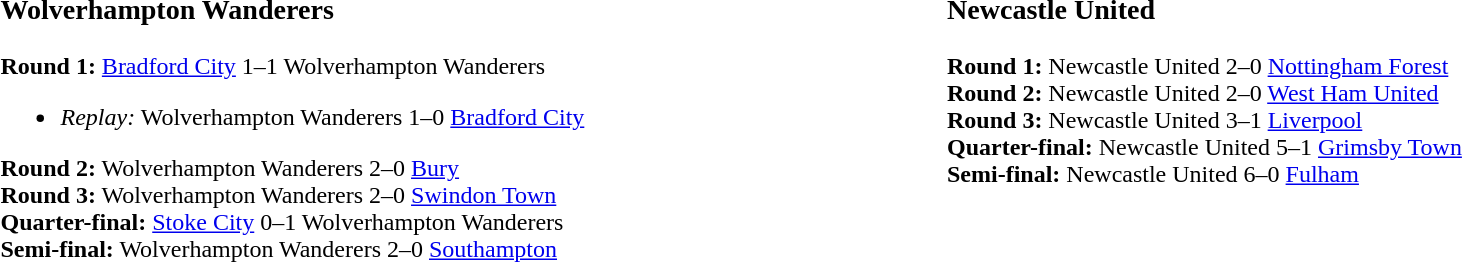<table width=100%>
<tr>
<td width=50% valign=top><br><h3>Wolverhampton Wanderers</h3><strong>Round 1:</strong> <a href='#'>Bradford City</a> 1–1 Wolverhampton Wanderers<ul><li><em>Replay:</em> Wolverhampton Wanderers 1–0 <a href='#'>Bradford City</a></li></ul><strong>Round 2:</strong> Wolverhampton Wanderers 2–0 <a href='#'>Bury</a><br><strong>Round 3:</strong> Wolverhampton Wanderers 2–0 <a href='#'>Swindon Town</a><br><strong>Quarter-final:</strong> <a href='#'>Stoke City</a> 0–1 Wolverhampton Wanderers<br><strong>Semi-final:</strong> Wolverhampton Wanderers 2–0 <a href='#'>Southampton</a></td>
<td width=50% valign=top><br><h3>Newcastle United</h3><strong>Round 1:</strong> Newcastle United 2–0 <a href='#'>Nottingham Forest</a><br><strong>Round 2:</strong> Newcastle United 2–0 <a href='#'>West Ham United</a><br><strong>Round 3:</strong> Newcastle United 3–1 <a href='#'>Liverpool</a><br><strong>Quarter-final:</strong> Newcastle United 5–1 <a href='#'>Grimsby Town</a><br><strong>Semi-final:</strong> Newcastle United 6–0 <a href='#'>Fulham</a></td>
</tr>
</table>
